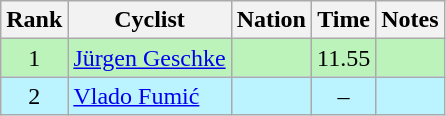<table class="wikitable sortable" style="text-align:center">
<tr>
<th>Rank</th>
<th>Cyclist</th>
<th>Nation</th>
<th>Time</th>
<th>Notes</th>
</tr>
<tr bgcolor=bbf3bb>
<td>1</td>
<td align=left data-sort-value="Geschke, Jürgen"><a href='#'>Jürgen Geschke</a></td>
<td align=left></td>
<td>11.55</td>
<td></td>
</tr>
<tr bgcolor=bbf3ff>
<td>2</td>
<td align=left data-sort-value="Fumić, Vlado"><a href='#'>Vlado Fumić</a></td>
<td align=left></td>
<td>–</td>
<td></td>
</tr>
</table>
